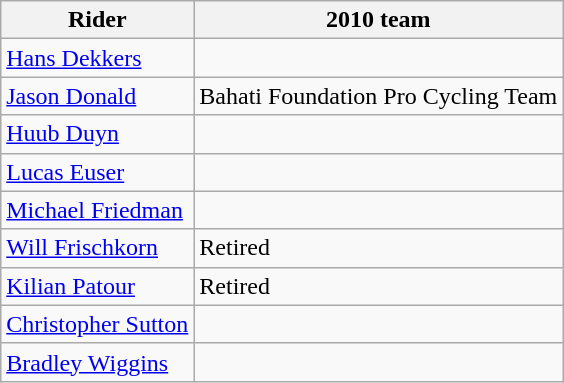<table class="wikitable">
<tr>
<th>Rider</th>
<th>2010 team</th>
</tr>
<tr>
<td><a href='#'>Hans Dekkers</a></td>
<td></td>
</tr>
<tr>
<td><a href='#'>Jason Donald</a></td>
<td>Bahati Foundation Pro Cycling Team</td>
</tr>
<tr>
<td><a href='#'>Huub Duyn</a></td>
<td></td>
</tr>
<tr>
<td><a href='#'>Lucas Euser</a></td>
<td></td>
</tr>
<tr>
<td><a href='#'>Michael Friedman</a></td>
<td></td>
</tr>
<tr>
<td><a href='#'>Will Frischkorn</a></td>
<td>Retired</td>
</tr>
<tr>
<td><a href='#'>Kilian Patour</a></td>
<td>Retired</td>
</tr>
<tr>
<td><a href='#'>Christopher Sutton</a></td>
<td></td>
</tr>
<tr>
<td><a href='#'>Bradley Wiggins</a></td>
<td></td>
</tr>
</table>
